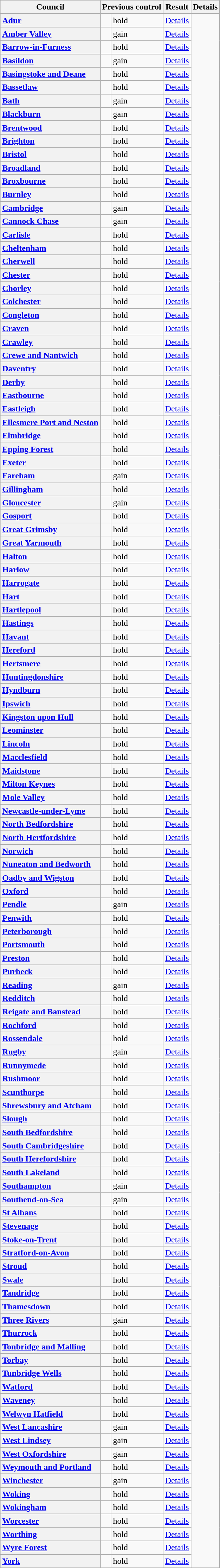<table class="wikitable sortable" border="1">
<tr>
<th scope="col">Council</th>
<th colspan=2>Previous control</th>
<th colspan=2>Result</th>
<th class="unsortable" scope="col">Details</th>
</tr>
<tr>
<th scope="row" style="text-align: left;"><a href='#'>Adur</a></th>
<td></td>
<td> hold</td>
<td><a href='#'>Details</a></td>
</tr>
<tr>
<th scope="row" style="text-align: left;"><a href='#'>Amber Valley</a></th>
<td></td>
<td> gain</td>
<td><a href='#'>Details</a></td>
</tr>
<tr>
<th scope="row" style="text-align: left;"><a href='#'>Barrow-in-Furness</a></th>
<td></td>
<td> hold</td>
<td><a href='#'>Details</a></td>
</tr>
<tr>
<th scope="row" style="text-align: left;"><a href='#'>Basildon</a></th>
<td></td>
<td> gain</td>
<td><a href='#'>Details</a></td>
</tr>
<tr>
<th scope="row" style="text-align: left;"><a href='#'>Basingstoke and Deane</a></th>
<td></td>
<td> hold</td>
<td><a href='#'>Details</a></td>
</tr>
<tr>
<th scope="row" style="text-align: left;"><a href='#'>Bassetlaw</a></th>
<td></td>
<td> hold</td>
<td><a href='#'>Details</a></td>
</tr>
<tr>
<th scope="row" style="text-align: left;"><a href='#'>Bath</a></th>
<td></td>
<td> gain</td>
<td><a href='#'>Details</a></td>
</tr>
<tr>
<th scope="row" style="text-align: left;"><a href='#'>Blackburn</a></th>
<td></td>
<td> gain</td>
<td><a href='#'>Details</a></td>
</tr>
<tr>
<th scope="row" style="text-align: left;"><a href='#'>Brentwood</a></th>
<td></td>
<td> hold</td>
<td><a href='#'>Details</a></td>
</tr>
<tr>
<th scope="row" style="text-align: left;"><a href='#'>Brighton</a></th>
<td></td>
<td> hold</td>
<td><a href='#'>Details</a></td>
</tr>
<tr>
<th scope="row" style="text-align: left;"><a href='#'>Bristol</a></th>
<td></td>
<td> hold</td>
<td><a href='#'>Details</a></td>
</tr>
<tr>
<th scope="row" style="text-align: left;"><a href='#'>Broadland</a></th>
<td></td>
<td> hold</td>
<td><a href='#'>Details</a></td>
</tr>
<tr>
<th scope="row" style="text-align: left;"><a href='#'>Broxbourne</a></th>
<td></td>
<td> hold</td>
<td><a href='#'>Details</a></td>
</tr>
<tr>
<th scope="row" style="text-align: left;"><a href='#'>Burnley</a></th>
<td></td>
<td> hold</td>
<td><a href='#'>Details</a></td>
</tr>
<tr>
<th scope="row" style="text-align: left;"><a href='#'>Cambridge</a></th>
<td></td>
<td> gain</td>
<td><a href='#'>Details</a></td>
</tr>
<tr>
<th scope="row" style="text-align: left;"><a href='#'>Cannock Chase</a></th>
<td></td>
<td> gain</td>
<td><a href='#'>Details</a></td>
</tr>
<tr>
<th scope="row" style="text-align: left;"><a href='#'>Carlisle</a></th>
<td></td>
<td> hold</td>
<td><a href='#'>Details</a></td>
</tr>
<tr>
<th scope="row" style="text-align: left;"><a href='#'>Cheltenham</a></th>
<td></td>
<td> hold</td>
<td><a href='#'>Details</a></td>
</tr>
<tr>
<th scope="row" style="text-align: left;"><a href='#'>Cherwell</a></th>
<td></td>
<td> hold</td>
<td><a href='#'>Details</a></td>
</tr>
<tr>
<th scope="row" style="text-align: left;"><a href='#'>Chester</a></th>
<td></td>
<td> hold</td>
<td><a href='#'>Details</a></td>
</tr>
<tr>
<th scope="row" style="text-align: left;"><a href='#'>Chorley</a></th>
<td></td>
<td> hold</td>
<td><a href='#'>Details</a></td>
</tr>
<tr>
<th scope="row" style="text-align: left;"><a href='#'>Colchester</a></th>
<td></td>
<td> hold</td>
<td><a href='#'>Details</a></td>
</tr>
<tr>
<th scope="row" style="text-align: left;"><a href='#'>Congleton</a></th>
<td></td>
<td> hold</td>
<td><a href='#'>Details</a></td>
</tr>
<tr>
<th scope="row" style="text-align: left;"><a href='#'>Craven</a></th>
<td></td>
<td> hold</td>
<td><a href='#'>Details</a></td>
</tr>
<tr>
<th scope="row" style="text-align: left;"><a href='#'>Crawley</a></th>
<td></td>
<td> hold</td>
<td><a href='#'>Details</a></td>
</tr>
<tr>
<th scope="row" style="text-align: left;"><a href='#'>Crewe and Nantwich</a></th>
<td></td>
<td> hold</td>
<td><a href='#'>Details</a></td>
</tr>
<tr>
<th scope="row" style="text-align: left;"><a href='#'>Daventry</a></th>
<td></td>
<td> hold</td>
<td><a href='#'>Details</a></td>
</tr>
<tr>
<th scope="row" style="text-align: left;"><a href='#'>Derby</a></th>
<td></td>
<td> hold</td>
<td><a href='#'>Details</a></td>
</tr>
<tr>
<th scope="row" style="text-align: left;"><a href='#'>Eastbourne</a></th>
<td></td>
<td> hold</td>
<td><a href='#'>Details</a></td>
</tr>
<tr>
<th scope="row" style="text-align: left;"><a href='#'>Eastleigh</a></th>
<td></td>
<td> hold</td>
<td><a href='#'>Details</a></td>
</tr>
<tr>
<th scope="row" style="text-align: left;"><a href='#'>Ellesmere Port and Neston</a></th>
<td></td>
<td> hold</td>
<td><a href='#'>Details</a></td>
</tr>
<tr>
<th scope="row" style="text-align: left;"><a href='#'>Elmbridge</a></th>
<td></td>
<td> hold</td>
<td><a href='#'>Details</a></td>
</tr>
<tr>
<th scope="row" style="text-align: left;"><a href='#'>Epping Forest</a></th>
<td></td>
<td> hold</td>
<td><a href='#'>Details</a></td>
</tr>
<tr>
<th scope="row" style="text-align: left;"><a href='#'>Exeter</a></th>
<td></td>
<td> hold</td>
<td><a href='#'>Details</a></td>
</tr>
<tr>
<th scope="row" style="text-align: left;"><a href='#'>Fareham</a></th>
<td></td>
<td> gain</td>
<td><a href='#'>Details</a></td>
</tr>
<tr>
<th scope="row" style="text-align: left;"><a href='#'>Gillingham</a></th>
<td></td>
<td> hold</td>
<td><a href='#'>Details</a></td>
</tr>
<tr>
<th scope="row" style="text-align: left;"><a href='#'>Gloucester</a></th>
<td></td>
<td> gain</td>
<td><a href='#'>Details</a></td>
</tr>
<tr>
<th scope="row" style="text-align: left;"><a href='#'>Gosport</a></th>
<td></td>
<td> hold</td>
<td><a href='#'>Details</a></td>
</tr>
<tr>
<th scope="row" style="text-align: left;"><a href='#'>Great Grimsby</a></th>
<td></td>
<td> hold</td>
<td><a href='#'>Details</a></td>
</tr>
<tr>
<th scope="row" style="text-align: left;"><a href='#'>Great Yarmouth</a></th>
<td></td>
<td> hold</td>
<td><a href='#'>Details</a></td>
</tr>
<tr>
<th scope="row" style="text-align: left;"><a href='#'>Halton</a></th>
<td></td>
<td> hold</td>
<td><a href='#'>Details</a></td>
</tr>
<tr>
<th scope="row" style="text-align: left;"><a href='#'>Harlow</a></th>
<td></td>
<td> hold</td>
<td><a href='#'>Details</a></td>
</tr>
<tr>
<th scope="row" style="text-align: left;"><a href='#'>Harrogate</a></th>
<td></td>
<td> hold</td>
<td><a href='#'>Details</a></td>
</tr>
<tr>
<th scope="row" style="text-align: left;"><a href='#'>Hart</a></th>
<td></td>
<td> hold</td>
<td><a href='#'>Details</a></td>
</tr>
<tr>
<th scope="row" style="text-align: left;"><a href='#'>Hartlepool</a></th>
<td></td>
<td> hold</td>
<td><a href='#'>Details</a></td>
</tr>
<tr>
<th scope="row" style="text-align: left;"><a href='#'>Hastings</a></th>
<td></td>
<td> hold</td>
<td><a href='#'>Details</a></td>
</tr>
<tr>
<th scope="row" style="text-align: left;"><a href='#'>Havant</a></th>
<td></td>
<td> hold</td>
<td><a href='#'>Details</a></td>
</tr>
<tr>
<th scope="row" style="text-align: left;"><a href='#'>Hereford</a></th>
<td></td>
<td> hold</td>
<td><a href='#'>Details</a></td>
</tr>
<tr>
<th scope="row" style="text-align: left;"><a href='#'>Hertsmere</a></th>
<td></td>
<td> hold</td>
<td><a href='#'>Details</a></td>
</tr>
<tr>
<th scope="row" style="text-align: left;"><a href='#'>Huntingdonshire</a></th>
<td></td>
<td> hold</td>
<td><a href='#'>Details</a></td>
</tr>
<tr>
<th scope="row" style="text-align: left;"><a href='#'>Hyndburn</a></th>
<td></td>
<td> hold</td>
<td><a href='#'>Details</a></td>
</tr>
<tr>
<th scope="row" style="text-align: left;"><a href='#'>Ipswich</a></th>
<td></td>
<td> hold</td>
<td><a href='#'>Details</a></td>
</tr>
<tr>
<th scope="row" style="text-align: left;"><a href='#'>Kingston upon Hull</a></th>
<td></td>
<td> hold</td>
<td><a href='#'>Details</a></td>
</tr>
<tr>
<th scope="row" style="text-align: left;"><a href='#'>Leominster</a></th>
<td></td>
<td> hold</td>
<td><a href='#'>Details</a></td>
</tr>
<tr>
<th scope="row" style="text-align: left;"><a href='#'>Lincoln</a></th>
<td></td>
<td> hold</td>
<td><a href='#'>Details</a></td>
</tr>
<tr>
<th scope="row" style="text-align: left;"><a href='#'>Macclesfield</a></th>
<td></td>
<td> hold</td>
<td><a href='#'>Details</a></td>
</tr>
<tr>
<th scope="row" style="text-align: left;"><a href='#'>Maidstone</a></th>
<td></td>
<td> hold</td>
<td><a href='#'>Details</a></td>
</tr>
<tr>
<th scope="row" style="text-align: left;"><a href='#'>Milton Keynes</a></th>
<td></td>
<td> hold</td>
<td><a href='#'>Details</a></td>
</tr>
<tr>
<th scope="row" style="text-align: left;"><a href='#'>Mole Valley</a></th>
<td></td>
<td> hold</td>
<td><a href='#'>Details</a></td>
</tr>
<tr>
<th scope="row" style="text-align: left;"><a href='#'>Newcastle-under-Lyme</a></th>
<td></td>
<td> hold</td>
<td><a href='#'>Details</a></td>
</tr>
<tr>
<th scope="row" style="text-align: left;"><a href='#'>North Bedfordshire</a></th>
<td></td>
<td> hold</td>
<td><a href='#'>Details</a></td>
</tr>
<tr>
<th scope="row" style="text-align: left;"><a href='#'>North Hertfordshire</a></th>
<td></td>
<td> hold</td>
<td><a href='#'>Details</a></td>
</tr>
<tr>
<th scope="row" style="text-align: left;"><a href='#'>Norwich</a></th>
<td></td>
<td> hold</td>
<td><a href='#'>Details</a></td>
</tr>
<tr>
<th scope="row" style="text-align: left;"><a href='#'>Nuneaton and Bedworth</a></th>
<td></td>
<td> hold</td>
<td><a href='#'>Details</a></td>
</tr>
<tr>
<th scope="row" style="text-align: left;"><a href='#'>Oadby and Wigston</a></th>
<td></td>
<td> hold</td>
<td><a href='#'>Details</a></td>
</tr>
<tr>
<th scope="row" style="text-align: left;"><a href='#'>Oxford</a></th>
<td></td>
<td> hold</td>
<td><a href='#'>Details</a></td>
</tr>
<tr>
<th scope="row" style="text-align: left;"><a href='#'>Pendle</a></th>
<td></td>
<td> gain</td>
<td><a href='#'>Details</a></td>
</tr>
<tr>
<th scope="row" style="text-align: left;"><a href='#'>Penwith</a></th>
<td></td>
<td> hold</td>
<td><a href='#'>Details</a></td>
</tr>
<tr>
<th scope="row" style="text-align: left;"><a href='#'>Peterborough</a></th>
<td></td>
<td> hold</td>
<td><a href='#'>Details</a></td>
</tr>
<tr>
<th scope="row" style="text-align: left;"><a href='#'>Portsmouth</a></th>
<td></td>
<td> hold</td>
<td><a href='#'>Details</a></td>
</tr>
<tr>
<th scope="row" style="text-align: left;"><a href='#'>Preston</a></th>
<td></td>
<td> hold</td>
<td><a href='#'>Details</a></td>
</tr>
<tr>
<th scope="row" style="text-align: left;"><a href='#'>Purbeck</a></th>
<td></td>
<td> hold</td>
<td><a href='#'>Details</a></td>
</tr>
<tr>
<th scope="row" style="text-align: left;"><a href='#'>Reading</a></th>
<td></td>
<td> gain</td>
<td><a href='#'>Details</a></td>
</tr>
<tr>
<th scope="row" style="text-align: left;"><a href='#'>Redditch</a></th>
<td></td>
<td> hold</td>
<td><a href='#'>Details</a></td>
</tr>
<tr>
<th scope="row" style="text-align: left;"><a href='#'>Reigate and Banstead</a></th>
<td></td>
<td> hold</td>
<td><a href='#'>Details</a></td>
</tr>
<tr>
<th scope="row" style="text-align: left;"><a href='#'>Rochford</a></th>
<td></td>
<td> hold</td>
<td><a href='#'>Details</a></td>
</tr>
<tr>
<th scope="row" style="text-align: left;"><a href='#'>Rossendale</a></th>
<td></td>
<td> hold</td>
<td><a href='#'>Details</a></td>
</tr>
<tr>
<th scope="row" style="text-align: left;"><a href='#'>Rugby</a></th>
<td></td>
<td> gain</td>
<td><a href='#'>Details</a></td>
</tr>
<tr>
<th scope="row" style="text-align: left;"><a href='#'>Runnymede</a></th>
<td></td>
<td> hold</td>
<td><a href='#'>Details</a></td>
</tr>
<tr>
<th scope="row" style="text-align: left;"><a href='#'>Rushmoor</a></th>
<td></td>
<td> hold</td>
<td><a href='#'>Details</a></td>
</tr>
<tr>
<th scope="row" style="text-align: left;"><a href='#'>Scunthorpe</a></th>
<td></td>
<td> hold</td>
<td><a href='#'>Details</a></td>
</tr>
<tr>
<th scope="row" style="text-align: left;"><a href='#'>Shrewsbury and Atcham</a></th>
<td></td>
<td> hold</td>
<td><a href='#'>Details</a></td>
</tr>
<tr>
<th scope="row" style="text-align: left;"><a href='#'>Slough</a></th>
<td></td>
<td> hold</td>
<td><a href='#'>Details</a></td>
</tr>
<tr>
<th scope="row" style="text-align: left;"><a href='#'>South Bedfordshire</a></th>
<td></td>
<td> hold</td>
<td><a href='#'>Details</a></td>
</tr>
<tr>
<th scope="row" style="text-align: left;"><a href='#'>South Cambridgeshire</a></th>
<td></td>
<td> hold</td>
<td><a href='#'>Details</a></td>
</tr>
<tr>
<th scope="row" style="text-align: left;"><a href='#'>South Herefordshire</a></th>
<td></td>
<td> hold</td>
<td><a href='#'>Details</a></td>
</tr>
<tr>
<th scope="row" style="text-align: left;"><a href='#'>South Lakeland</a></th>
<td></td>
<td> hold</td>
<td><a href='#'>Details</a></td>
</tr>
<tr>
<th scope="row" style="text-align: left;"><a href='#'>Southampton</a></th>
<td></td>
<td> gain</td>
<td><a href='#'>Details</a></td>
</tr>
<tr>
<th scope="row" style="text-align: left;"><a href='#'>Southend-on-Sea</a></th>
<td></td>
<td> gain</td>
<td><a href='#'>Details</a></td>
</tr>
<tr>
<th scope="row" style="text-align: left;"><a href='#'>St Albans</a></th>
<td></td>
<td> hold</td>
<td><a href='#'>Details</a></td>
</tr>
<tr>
<th scope="row" style="text-align: left;"><a href='#'>Stevenage</a></th>
<td></td>
<td> hold</td>
<td><a href='#'>Details</a></td>
</tr>
<tr>
<th scope="row" style="text-align: left;"><a href='#'>Stoke-on-Trent</a></th>
<td></td>
<td> hold</td>
<td><a href='#'>Details</a></td>
</tr>
<tr>
<th scope="row" style="text-align: left;"><a href='#'>Stratford-on-Avon</a></th>
<td></td>
<td> hold</td>
<td><a href='#'>Details</a></td>
</tr>
<tr>
<th scope="row" style="text-align: left;"><a href='#'>Stroud</a></th>
<td></td>
<td> hold</td>
<td><a href='#'>Details</a></td>
</tr>
<tr>
<th scope="row" style="text-align: left;"><a href='#'>Swale</a></th>
<td></td>
<td> hold</td>
<td><a href='#'>Details</a></td>
</tr>
<tr>
<th scope="row" style="text-align: left;"><a href='#'>Tandridge</a></th>
<td></td>
<td> hold</td>
<td><a href='#'>Details</a></td>
</tr>
<tr>
<th scope="row" style="text-align: left;"><a href='#'>Thamesdown</a></th>
<td></td>
<td> hold</td>
<td><a href='#'>Details</a></td>
</tr>
<tr>
<th scope="row" style="text-align: left;"><a href='#'>Three Rivers</a></th>
<td></td>
<td> gain</td>
<td><a href='#'>Details</a></td>
</tr>
<tr>
<th scope="row" style="text-align: left;"><a href='#'>Thurrock</a></th>
<td></td>
<td> hold</td>
<td><a href='#'>Details</a></td>
</tr>
<tr>
<th scope="row" style="text-align: left;"><a href='#'>Tonbridge and Malling</a></th>
<td></td>
<td> hold</td>
<td><a href='#'>Details</a></td>
</tr>
<tr>
<th scope="row" style="text-align: left;"><a href='#'>Torbay</a></th>
<td></td>
<td> hold</td>
<td><a href='#'>Details</a></td>
</tr>
<tr>
<th scope="row" style="text-align: left;"><a href='#'>Tunbridge Wells</a></th>
<td></td>
<td> hold</td>
<td><a href='#'>Details</a></td>
</tr>
<tr>
<th scope="row" style="text-align: left;"><a href='#'>Watford</a></th>
<td></td>
<td> hold</td>
<td><a href='#'>Details</a></td>
</tr>
<tr>
<th scope="row" style="text-align: left;"><a href='#'>Waveney</a></th>
<td></td>
<td> hold</td>
<td><a href='#'>Details</a></td>
</tr>
<tr>
<th scope="row" style="text-align: left;"><a href='#'>Welwyn Hatfield</a></th>
<td></td>
<td> hold</td>
<td><a href='#'>Details</a></td>
</tr>
<tr>
<th scope="row" style="text-align: left;"><a href='#'>West Lancashire</a></th>
<td></td>
<td> gain</td>
<td><a href='#'>Details</a></td>
</tr>
<tr>
<th scope="row" style="text-align: left;"><a href='#'>West Lindsey</a></th>
<td></td>
<td> gain</td>
<td><a href='#'>Details</a></td>
</tr>
<tr>
<th scope="row" style="text-align: left;"><a href='#'>West Oxfordshire</a></th>
<td></td>
<td> gain</td>
<td><a href='#'>Details</a></td>
</tr>
<tr>
<th scope="row" style="text-align: left;"><a href='#'>Weymouth and Portland</a></th>
<td></td>
<td> hold</td>
<td><a href='#'>Details</a></td>
</tr>
<tr>
<th scope="row" style="text-align: left;"><a href='#'>Winchester</a></th>
<td></td>
<td> gain</td>
<td><a href='#'>Details</a></td>
</tr>
<tr>
<th scope="row" style="text-align: left;"><a href='#'>Woking</a></th>
<td></td>
<td> hold</td>
<td><a href='#'>Details</a></td>
</tr>
<tr>
<th scope="row" style="text-align: left;"><a href='#'>Wokingham</a></th>
<td></td>
<td> hold</td>
<td><a href='#'>Details</a></td>
</tr>
<tr>
<th scope="row" style="text-align: left;"><a href='#'>Worcester</a></th>
<td></td>
<td> hold</td>
<td><a href='#'>Details</a></td>
</tr>
<tr>
<th scope="row" style="text-align: left;"><a href='#'>Worthing</a></th>
<td></td>
<td> hold</td>
<td><a href='#'>Details</a></td>
</tr>
<tr>
<th scope="row" style="text-align: left;"><a href='#'>Wyre Forest</a></th>
<td></td>
<td> hold</td>
<td><a href='#'>Details</a></td>
</tr>
<tr>
<th scope="row" style="text-align: left;"><a href='#'>York</a></th>
<td></td>
<td> hold</td>
<td><a href='#'>Details</a></td>
</tr>
</table>
